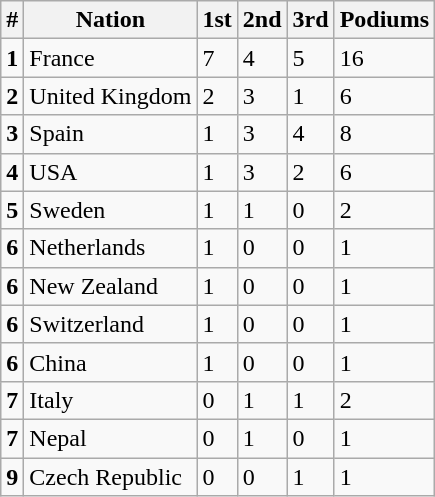<table class="wikitable sortable">
<tr>
<th>#</th>
<th>Nation</th>
<th>1st</th>
<th>2nd</th>
<th>3rd</th>
<th>Podiums</th>
</tr>
<tr>
<td><strong>1</strong></td>
<td> France</td>
<td>7</td>
<td>4</td>
<td>5</td>
<td>16</td>
</tr>
<tr>
<td><strong>2</strong></td>
<td> United Kingdom</td>
<td>2</td>
<td>3</td>
<td>1</td>
<td>6</td>
</tr>
<tr>
<td><strong>3</strong></td>
<td> Spain</td>
<td>1</td>
<td>3</td>
<td>4</td>
<td>8</td>
</tr>
<tr>
<td><strong>4</strong></td>
<td> USA</td>
<td>1</td>
<td>3</td>
<td>2</td>
<td>6</td>
</tr>
<tr>
<td><strong>5</strong></td>
<td> Sweden</td>
<td>1</td>
<td>1</td>
<td>0</td>
<td>2</td>
</tr>
<tr>
<td><strong>6</strong></td>
<td> Netherlands</td>
<td>1</td>
<td>0</td>
<td>0</td>
<td>1</td>
</tr>
<tr>
<td><strong>6</strong></td>
<td> New Zealand</td>
<td>1</td>
<td>0</td>
<td>0</td>
<td>1</td>
</tr>
<tr>
<td><strong>6</strong></td>
<td> Switzerland</td>
<td>1</td>
<td>0</td>
<td>0</td>
<td>1</td>
</tr>
<tr>
<td><strong>6</strong></td>
<td> China</td>
<td>1</td>
<td>0</td>
<td>0</td>
<td>1</td>
</tr>
<tr>
<td><strong>7</strong></td>
<td> Italy</td>
<td>0</td>
<td>1</td>
<td>1</td>
<td>2</td>
</tr>
<tr>
<td><strong>7</strong></td>
<td> Nepal</td>
<td>0</td>
<td>1</td>
<td>0</td>
<td>1</td>
</tr>
<tr>
<td><strong>9</strong></td>
<td> Czech Republic</td>
<td>0</td>
<td>0</td>
<td>1</td>
<td>1</td>
</tr>
</table>
